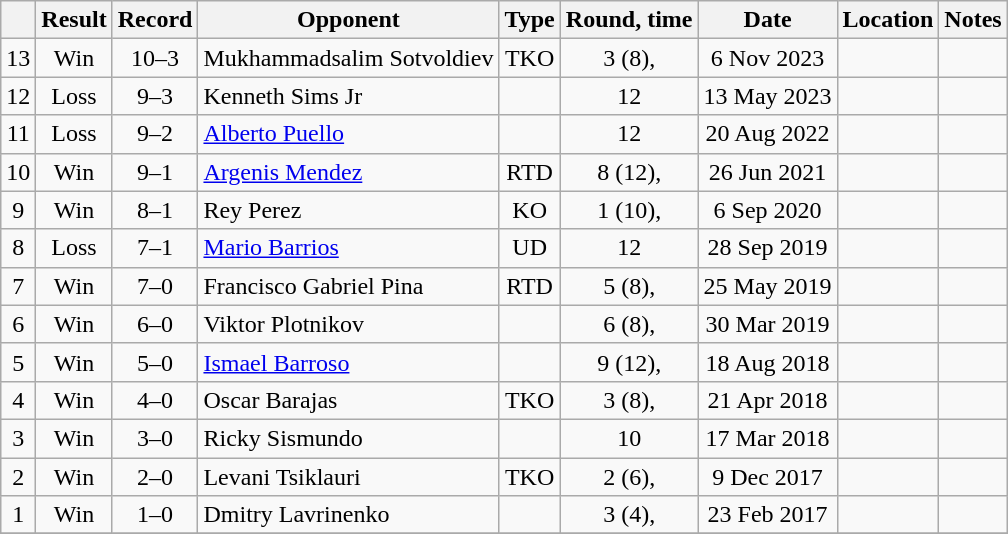<table class="wikitable" style="text-align:center">
<tr>
<th></th>
<th>Result</th>
<th>Record</th>
<th>Opponent</th>
<th>Type</th>
<th>Round, time</th>
<th>Date</th>
<th>Location</th>
<th>Notes</th>
</tr>
<tr>
<td>13</td>
<td>Win</td>
<td>10–3</td>
<td align=left>Mukhammadsalim Sotvoldiev</td>
<td>TKO</td>
<td>3 (8), </td>
<td>6 Nov 2023</td>
<td align=left></td>
<td></td>
</tr>
<tr>
<td>12</td>
<td>Loss</td>
<td>9–3</td>
<td align=left>Kenneth Sims Jr</td>
<td></td>
<td>12</td>
<td>13 May 2023</td>
<td align=left></td>
<td></td>
</tr>
<tr>
<td>11</td>
<td>Loss</td>
<td>9–2</td>
<td align=left><a href='#'>Alberto Puello</a></td>
<td></td>
<td>12</td>
<td>20 Aug 2022</td>
<td align=left></td>
<td align=left></td>
</tr>
<tr>
<td>10</td>
<td>Win</td>
<td>9–1</td>
<td align=left><a href='#'>Argenis Mendez</a></td>
<td>RTD</td>
<td>8 (12), </td>
<td>26 Jun 2021</td>
<td align=left></td>
<td></td>
</tr>
<tr>
<td>9</td>
<td>Win</td>
<td>8–1</td>
<td align=left>Rey Perez</td>
<td>KO</td>
<td>1 (10), </td>
<td>6 Sep 2020</td>
<td align=left></td>
<td></td>
</tr>
<tr>
<td>8</td>
<td>Loss</td>
<td>7–1</td>
<td align=left><a href='#'>Mario Barrios</a></td>
<td>UD</td>
<td>12</td>
<td>28 Sep 2019</td>
<td align=left></td>
<td align=left></td>
</tr>
<tr>
<td>7</td>
<td>Win</td>
<td>7–0</td>
<td align=left>Francisco Gabriel Pina</td>
<td>RTD</td>
<td>5 (8), </td>
<td>25 May 2019</td>
<td align=left></td>
<td></td>
</tr>
<tr>
<td>6</td>
<td>Win</td>
<td>6–0</td>
<td align=left>Viktor Plotnikov</td>
<td></td>
<td>6 (8), </td>
<td>30 Mar 2019</td>
<td align=left></td>
<td></td>
</tr>
<tr>
<td>5</td>
<td>Win</td>
<td>5–0</td>
<td align=left><a href='#'>Ismael Barroso</a></td>
<td></td>
<td>9 (12), </td>
<td>18 Aug 2018</td>
<td align=left></td>
<td align=left></td>
</tr>
<tr>
<td>4</td>
<td>Win</td>
<td>4–0</td>
<td align=left>Oscar Barajas</td>
<td>TKO</td>
<td>3 (8), </td>
<td>21 Apr 2018</td>
<td align=left></td>
<td></td>
</tr>
<tr>
<td>3</td>
<td>Win</td>
<td>3–0</td>
<td align=left>Ricky Sismundo</td>
<td></td>
<td>10</td>
<td>17 Mar 2018</td>
<td align=left></td>
<td align=left></td>
</tr>
<tr>
<td>2</td>
<td>Win</td>
<td>2–0</td>
<td align=left>Levani Tsiklauri</td>
<td>TKO</td>
<td>2 (6), </td>
<td>9 Dec 2017</td>
<td align=left></td>
<td></td>
</tr>
<tr>
<td>1</td>
<td>Win</td>
<td>1–0</td>
<td align=left>Dmitry Lavrinenko</td>
<td></td>
<td>3 (4), </td>
<td>23 Feb 2017</td>
<td align=left></td>
<td></td>
</tr>
<tr>
</tr>
</table>
